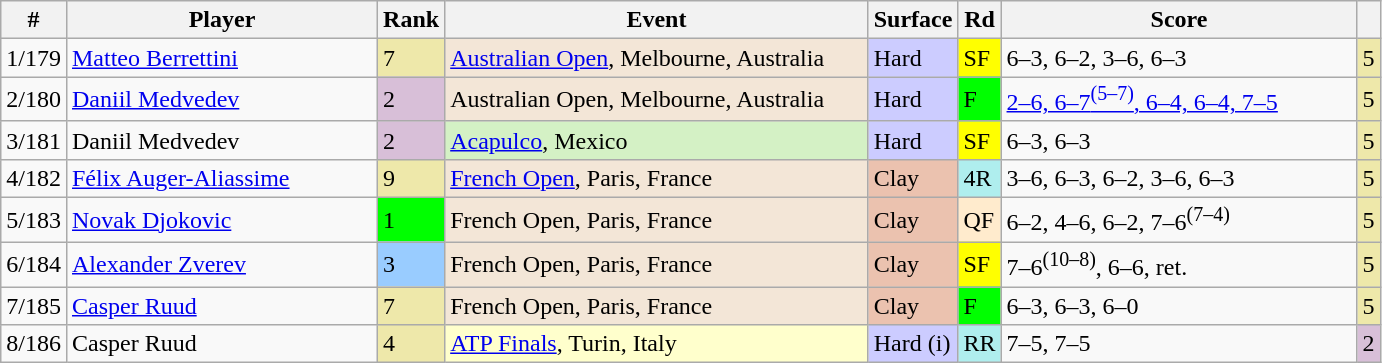<table class="wikitable sortable">
<tr>
<th>#</th>
<th width=200>Player</th>
<th>Rank</th>
<th width=275>Event</th>
<th>Surface</th>
<th>Rd</th>
<th width=230>Score</th>
<th></th>
</tr>
<tr>
<td>1/179</td>
<td> <a href='#'>Matteo Berrettini</a></td>
<td bgcolor=EEE8AA>7</td>
<td bgcolor=f3e6d7><a href='#'>Australian Open</a>, Melbourne, Australia</td>
<td style="background:#ccf;">Hard</td>
<td bgcolor=yellow>SF</td>
<td>6–3, 6–2, 3–6, 6–3</td>
<td style="text-align:center; background:#eee8aa;">5</td>
</tr>
<tr>
<td>2/180</td>
<td> <a href='#'>Daniil Medvedev</a></td>
<td bgcolor=thistle>2</td>
<td bgcolor=f3e6d7>Australian Open, Melbourne, Australia</td>
<td style="background:#ccf;">Hard</td>
<td bgcolor=lime>F</td>
<td><a href='#'>2–6, 6–7<sup>(5–7)</sup>, 6–4, 6–4, 7–5</a></td>
<td style="text-align:center; background:#eee8aa;">5</td>
</tr>
<tr>
<td>3/181</td>
<td> Daniil Medvedev</td>
<td bgcolor=thistle>2</td>
<td bgcolor=d4f1c5><a href='#'>Acapulco</a>, Mexico</td>
<td style="background:#ccf;">Hard</td>
<td bgcolor=yellow>SF</td>
<td>6–3, 6–3</td>
<td style="text-align:center; background:#eee8aa;">5</td>
</tr>
<tr>
<td>4/182</td>
<td> <a href='#'>Félix Auger-Aliassime</a></td>
<td bgcolor=EEE8AA>9</td>
<td bgcolor=f3e6d7><a href='#'>French Open</a>, Paris, France</td>
<td style="background:#ebc2af;">Clay</td>
<td bgcolor=#afeeee>4R</td>
<td>3–6, 6–3, 6–2, 3–6, 6–3</td>
<td style="text-align:center; background:#eee8aa;">5</td>
</tr>
<tr>
<td>5/183</td>
<td> <a href='#'>Novak Djokovic</a></td>
<td bgcolor=lime>1</td>
<td bgcolor=f3e6d7>French Open, Paris, France</td>
<td style="background:#ebc2af;">Clay</td>
<td bgcolor=#ffebcd>QF</td>
<td>6–2, 4–6, 6–2, 7–6<sup>(7–4)</sup></td>
<td style="text-align:center; background:#eee8aa;">5</td>
</tr>
<tr>
<td>6/184</td>
<td> <a href='#'>Alexander Zverev</a></td>
<td bgcolor=99ccff>3</td>
<td bgcolor=f3e6d7>French Open, Paris, France</td>
<td style="background:#ebc2af;">Clay</td>
<td bgcolor=yellow>SF</td>
<td>7–6<sup>(10–8)</sup>, 6–6, ret.</td>
<td style="text-align:center; background:#eee8aa;">5</td>
</tr>
<tr>
<td>7/185</td>
<td> <a href='#'>Casper Ruud</a></td>
<td bgcolor=EEE8AA>7</td>
<td bgcolor=f3e6d7>French Open, Paris, France</td>
<td style="background:#ebc2af;">Clay</td>
<td bgcolor=lime>F</td>
<td>6–3, 6–3, 6–0</td>
<td style="text-align:center; background:#eee8aa;">5</td>
</tr>
<tr>
<td>8/186</td>
<td> Casper Ruud</td>
<td bgcolor=EEE8AA>4</td>
<td style=background:#ffc><a href='#'>ATP Finals</a>, Turin, Italy</td>
<td bgcolor="ccccff">Hard (i)</td>
<td bgcolor="afeeee">RR</td>
<td>7–5, 7–5</td>
<td style="text-align:center; background:thistle;">2</td>
</tr>
</table>
